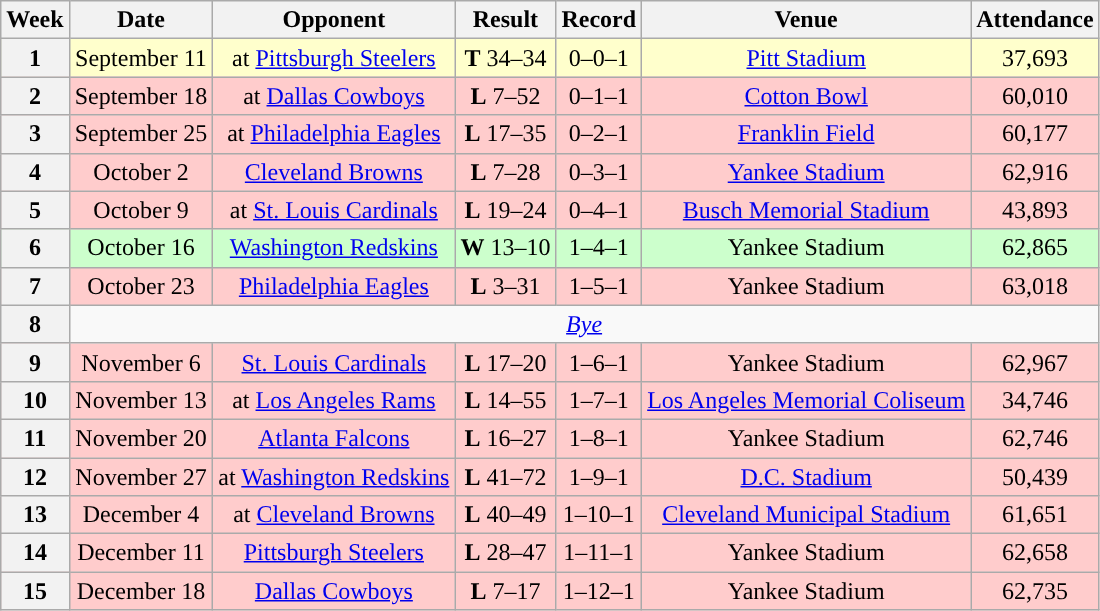<table class="wikitable" style="text-align:center">
<tr>
<th>Week</th>
<th>Date</th>
<th>Opponent</th>
<th>Result</th>
<th>Record</th>
<th>Venue</th>
<th>Attendance</th>
</tr>
<tr style="background:#ffc">
<th>1</th>
<td>September 11</td>
<td>at <a href='#'>Pittsburgh Steelers</a></td>
<td><strong>T</strong> 34–34</td>
<td>0–0–1</td>
<td><a href='#'>Pitt Stadium</a></td>
<td>37,693</td>
</tr>
<tr style="background:#fcc">
<th>2</th>
<td>September 18</td>
<td>at <a href='#'>Dallas Cowboys</a></td>
<td><strong>L</strong> 7–52</td>
<td>0–1–1</td>
<td><a href='#'>Cotton Bowl</a></td>
<td>60,010</td>
</tr>
<tr style="background:#fcc">
<th>3</th>
<td>September 25</td>
<td>at <a href='#'>Philadelphia Eagles</a></td>
<td><strong>L</strong> 17–35</td>
<td>0–2–1</td>
<td><a href='#'>Franklin Field</a></td>
<td>60,177</td>
</tr>
<tr style="background:#fcc">
<th>4</th>
<td>October 2</td>
<td><a href='#'>Cleveland Browns</a></td>
<td><strong>L</strong> 7–28</td>
<td>0–3–1</td>
<td><a href='#'>Yankee Stadium</a></td>
<td>62,916</td>
</tr>
<tr style="background:#fcc">
<th>5</th>
<td>October 9</td>
<td>at <a href='#'>St. Louis Cardinals</a></td>
<td><strong>L</strong> 19–24</td>
<td>0–4–1</td>
<td><a href='#'>Busch Memorial Stadium</a></td>
<td>43,893</td>
</tr>
<tr style="background:#cfc">
<th>6</th>
<td>October 16</td>
<td><a href='#'>Washington Redskins</a></td>
<td><strong>W</strong> 13–10</td>
<td>1–4–1</td>
<td>Yankee Stadium</td>
<td>62,865</td>
</tr>
<tr style="background:#fcc">
<th>7</th>
<td>October 23</td>
<td><a href='#'>Philadelphia Eagles</a></td>
<td><strong>L</strong> 3–31</td>
<td>1–5–1</td>
<td>Yankee Stadium</td>
<td>63,018</td>
</tr>
<tr>
<th>8</th>
<td colspan=6><em><a href='#'>Bye</a></em></td>
</tr>
<tr style="background:#fcc">
<th>9</th>
<td>November 6</td>
<td><a href='#'>St. Louis Cardinals</a></td>
<td><strong>L</strong> 17–20</td>
<td>1–6–1</td>
<td>Yankee Stadium</td>
<td>62,967</td>
</tr>
<tr style="background:#fcc">
<th>10</th>
<td>November 13</td>
<td>at <a href='#'>Los Angeles Rams</a></td>
<td><strong>L</strong> 14–55</td>
<td>1–7–1</td>
<td><a href='#'>Los Angeles Memorial Coliseum</a></td>
<td>34,746</td>
</tr>
<tr style="background:#fcc">
<th>11</th>
<td>November 20</td>
<td><a href='#'>Atlanta Falcons</a></td>
<td><strong>L</strong> 16–27</td>
<td>1–8–1</td>
<td>Yankee Stadium</td>
<td>62,746</td>
</tr>
<tr style="background:#fcc">
<th>12</th>
<td>November 27</td>
<td>at <a href='#'>Washington Redskins</a></td>
<td><strong>L</strong> 41–72</td>
<td>1–9–1</td>
<td><a href='#'>D.C. Stadium</a></td>
<td>50,439</td>
</tr>
<tr style="background:#fcc">
<th>13</th>
<td>December 4</td>
<td>at <a href='#'>Cleveland Browns</a></td>
<td><strong>L</strong> 40–49</td>
<td>1–10–1</td>
<td><a href='#'>Cleveland Municipal Stadium</a></td>
<td>61,651</td>
</tr>
<tr style="background:#fcc">
<th>14</th>
<td>December 11</td>
<td><a href='#'>Pittsburgh Steelers</a></td>
<td><strong>L</strong> 28–47</td>
<td>1–11–1</td>
<td>Yankee Stadium</td>
<td>62,658</td>
</tr>
<tr style="background:#fcc">
<th>15</th>
<td>December 18</td>
<td><a href='#'>Dallas Cowboys</a></td>
<td><strong>L</strong> 7–17</td>
<td>1–12–1</td>
<td>Yankee Stadium</td>
<td>62,735</td>
</tr>
</table>
